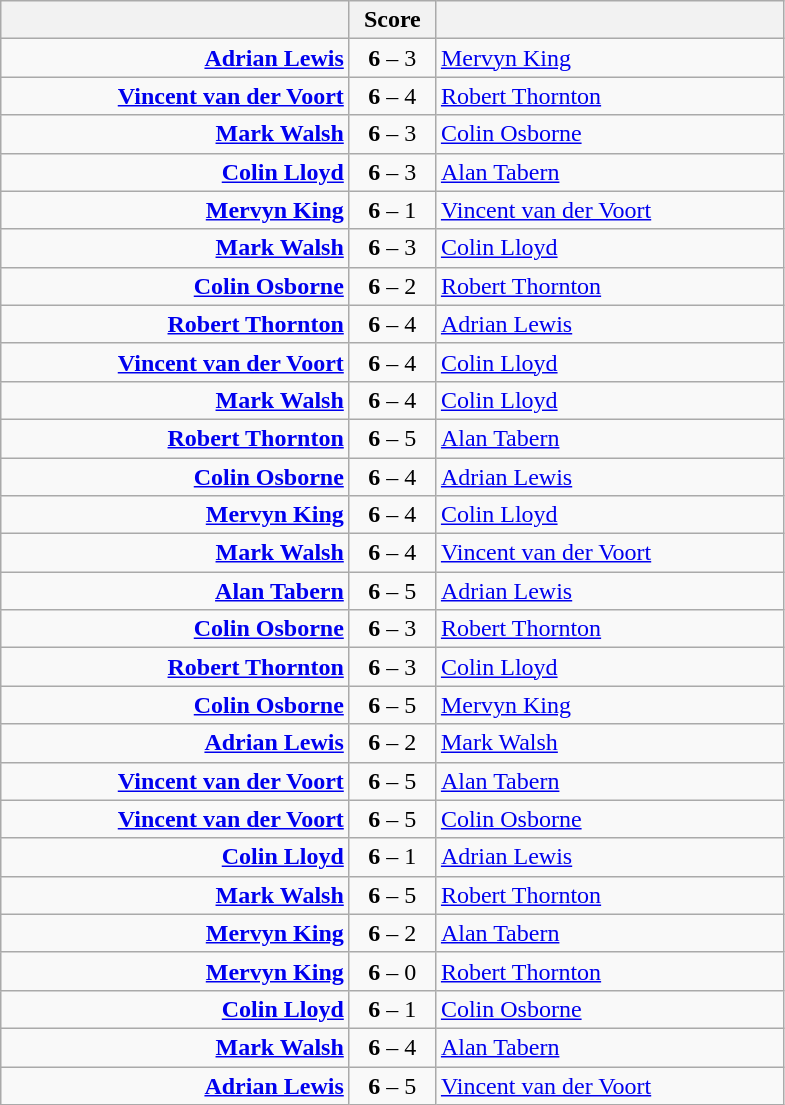<table class=wikitable style="text-align:center">
<tr>
<th width=225></th>
<th width=50>Score</th>
<th width=225></th>
</tr>
<tr align=left>
<td align=right><strong><a href='#'>Adrian Lewis</a></strong> </td>
<td align=center><strong>6</strong> – 3</td>
<td> <a href='#'>Mervyn King</a></td>
</tr>
<tr align=left>
<td align=right><strong><a href='#'>Vincent van der Voort</a></strong> </td>
<td align=center><strong>6</strong> – 4</td>
<td> <a href='#'>Robert Thornton</a></td>
</tr>
<tr align=left>
<td align=right><strong><a href='#'>Mark Walsh</a></strong> </td>
<td align=center><strong>6</strong> – 3</td>
<td> <a href='#'>Colin Osborne</a></td>
</tr>
<tr align=left>
<td align=right><strong><a href='#'>Colin Lloyd</a></strong> </td>
<td align=center><strong>6</strong> – 3</td>
<td> <a href='#'>Alan Tabern</a></td>
</tr>
<tr align=left>
<td align=right><strong><a href='#'>Mervyn King</a></strong> </td>
<td align=center><strong>6</strong> – 1</td>
<td> <a href='#'>Vincent van der Voort</a></td>
</tr>
<tr align=left>
<td align=right><strong><a href='#'>Mark Walsh</a></strong> </td>
<td align=center><strong>6</strong> – 3</td>
<td> <a href='#'>Colin Lloyd</a></td>
</tr>
<tr align=left>
<td align=right><strong><a href='#'>Colin Osborne</a></strong> </td>
<td align=center><strong>6</strong> – 2</td>
<td> <a href='#'>Robert Thornton</a></td>
</tr>
<tr align=left>
<td align=right><strong><a href='#'>Robert Thornton</a></strong> </td>
<td align=center><strong>6</strong> – 4</td>
<td> <a href='#'>Adrian Lewis</a></td>
</tr>
<tr align=left>
<td align=right><strong><a href='#'>Vincent van der Voort</a></strong> </td>
<td align=center><strong>6</strong> – 4</td>
<td> <a href='#'>Colin Lloyd</a></td>
</tr>
<tr align=left>
<td align=right><strong><a href='#'>Mark Walsh</a></strong> </td>
<td align=center><strong>6</strong> – 4</td>
<td> <a href='#'>Colin Lloyd</a></td>
</tr>
<tr align=left>
<td align=right><strong><a href='#'>Robert Thornton</a></strong> </td>
<td align=center><strong>6</strong> – 5</td>
<td> <a href='#'>Alan Tabern</a></td>
</tr>
<tr align=left>
<td align=right><strong><a href='#'>Colin Osborne</a></strong> </td>
<td align=center><strong>6</strong> – 4</td>
<td> <a href='#'>Adrian Lewis</a></td>
</tr>
<tr align=left>
<td align=right><strong><a href='#'>Mervyn King</a></strong> </td>
<td align=center><strong>6</strong> – 4</td>
<td> <a href='#'>Colin Lloyd</a></td>
</tr>
<tr align=left>
<td align=right><strong><a href='#'>Mark Walsh</a></strong> </td>
<td align=center><strong>6</strong> – 4</td>
<td> <a href='#'>Vincent van der Voort</a></td>
</tr>
<tr align=left>
<td align=right><strong><a href='#'>Alan Tabern</a></strong> </td>
<td align=center><strong>6</strong> – 5</td>
<td> <a href='#'>Adrian Lewis</a></td>
</tr>
<tr align=left>
<td align=right><strong><a href='#'>Colin Osborne</a></strong> </td>
<td align=center><strong>6</strong> – 3</td>
<td> <a href='#'>Robert Thornton</a></td>
</tr>
<tr align=left>
<td align=right><strong><a href='#'>Robert Thornton</a></strong> </td>
<td align=center><strong>6</strong> – 3</td>
<td> <a href='#'>Colin Lloyd</a></td>
</tr>
<tr align=left>
<td align=right><strong><a href='#'>Colin Osborne</a></strong> </td>
<td align=center><strong>6</strong> – 5</td>
<td> <a href='#'>Mervyn King</a></td>
</tr>
<tr align=left>
<td align=right><strong><a href='#'>Adrian Lewis</a></strong> </td>
<td align=center><strong>6</strong> – 2</td>
<td> <a href='#'>Mark Walsh</a></td>
</tr>
<tr align=left>
<td align=right><strong><a href='#'>Vincent van der Voort</a></strong> </td>
<td align=center><strong>6</strong> – 5</td>
<td> <a href='#'>Alan Tabern</a></td>
</tr>
<tr align=left>
<td align=right><strong><a href='#'>Vincent van der Voort</a></strong> </td>
<td align=center><strong>6</strong> – 5</td>
<td> <a href='#'>Colin Osborne</a></td>
</tr>
<tr align=left>
<td align=right><strong><a href='#'>Colin Lloyd</a></strong> </td>
<td align=center><strong>6</strong> – 1</td>
<td> <a href='#'>Adrian Lewis</a></td>
</tr>
<tr align=left>
<td align=right><strong><a href='#'>Mark Walsh</a></strong> </td>
<td align=center><strong>6</strong> – 5</td>
<td> <a href='#'>Robert Thornton</a></td>
</tr>
<tr align=left>
<td align=right><strong><a href='#'>Mervyn King</a></strong> </td>
<td align=center><strong>6</strong> – 2</td>
<td> <a href='#'>Alan Tabern</a></td>
</tr>
<tr align=left>
<td align=right><strong><a href='#'>Mervyn King</a></strong> </td>
<td align=center><strong>6</strong> – 0</td>
<td> <a href='#'>Robert Thornton</a></td>
</tr>
<tr align=left>
<td align=right><strong><a href='#'>Colin Lloyd</a></strong> </td>
<td align=center><strong>6</strong> – 1</td>
<td> <a href='#'>Colin Osborne</a></td>
</tr>
<tr align=left>
<td align=right><strong><a href='#'>Mark Walsh</a></strong> </td>
<td align=center><strong>6</strong> – 4</td>
<td> <a href='#'>Alan Tabern</a></td>
</tr>
<tr align=left>
<td align=right><strong><a href='#'>Adrian Lewis</a></strong> </td>
<td align=center><strong>6</strong> – 5</td>
<td> <a href='#'>Vincent van der Voort</a></td>
</tr>
</table>
